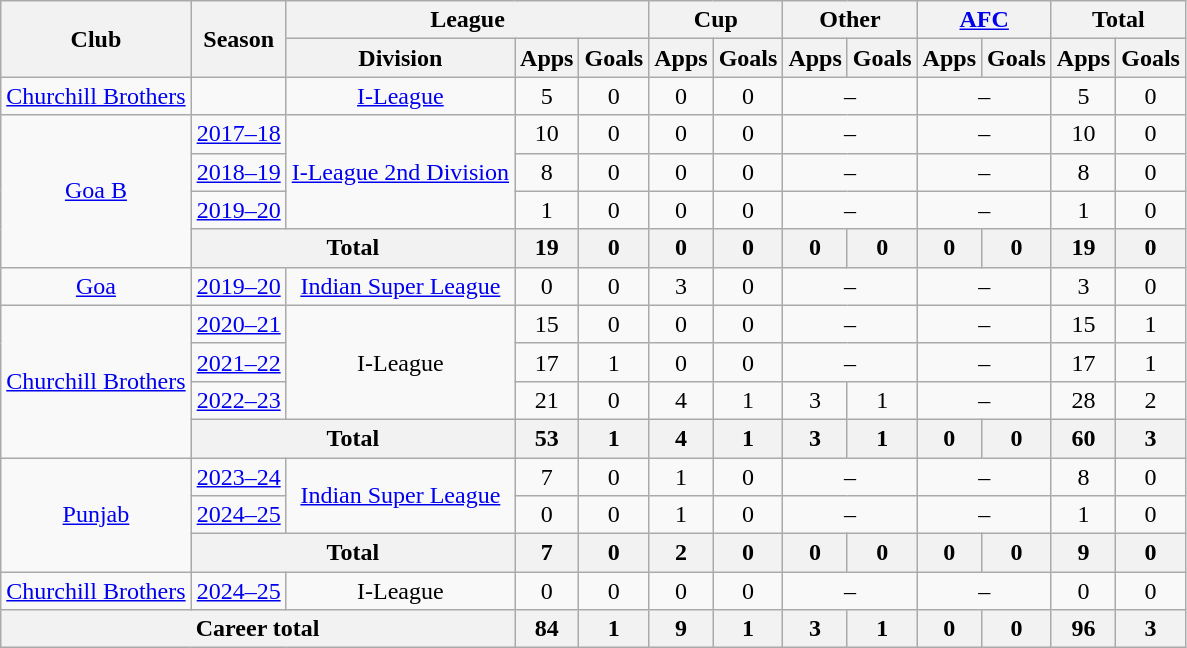<table class="wikitable" style="text-align: center;">
<tr>
<th rowspan="2">Club</th>
<th rowspan="2">Season</th>
<th colspan="3">League</th>
<th colspan="2">Cup</th>
<th colspan="2">Other</th>
<th colspan="2"><a href='#'>AFC</a></th>
<th colspan="2">Total</th>
</tr>
<tr>
<th>Division</th>
<th>Apps</th>
<th>Goals</th>
<th>Apps</th>
<th>Goals</th>
<th>Apps</th>
<th>Goals</th>
<th>Apps</th>
<th>Goals</th>
<th>Apps</th>
<th>Goals</th>
</tr>
<tr>
<td rowspan="1"><a href='#'>Churchill Brothers</a></td>
<td></td>
<td rowspan="1"><a href='#'>I-League</a></td>
<td>5</td>
<td>0</td>
<td>0</td>
<td>0</td>
<td colspan="2">–</td>
<td colspan="2">–</td>
<td>5</td>
<td>0</td>
</tr>
<tr>
<td rowspan="4"><a href='#'>Goa B</a></td>
<td><a href='#'>2017–18</a></td>
<td rowspan="3"><a href='#'>I-League 2nd Division</a></td>
<td>10</td>
<td>0</td>
<td>0</td>
<td>0</td>
<td colspan="2">–</td>
<td colspan="2">–</td>
<td>10</td>
<td>0</td>
</tr>
<tr>
<td><a href='#'>2018–19</a></td>
<td>8</td>
<td>0</td>
<td>0</td>
<td>0</td>
<td colspan="2">–</td>
<td colspan="2">–</td>
<td>8</td>
<td>0</td>
</tr>
<tr>
<td><a href='#'>2019–20</a></td>
<td>1</td>
<td>0</td>
<td>0</td>
<td>0</td>
<td colspan="2">–</td>
<td colspan="2">–</td>
<td>1</td>
<td>0</td>
</tr>
<tr>
<th colspan="2">Total</th>
<th>19</th>
<th>0</th>
<th>0</th>
<th>0</th>
<th>0</th>
<th>0</th>
<th>0</th>
<th>0</th>
<th>19</th>
<th>0</th>
</tr>
<tr>
<td rowspan="1"><a href='#'>Goa</a></td>
<td><a href='#'>2019–20</a></td>
<td rowspan="1"><a href='#'>Indian Super League</a></td>
<td>0</td>
<td>0</td>
<td>3</td>
<td>0</td>
<td colspan="2">–</td>
<td colspan="2">–</td>
<td>3</td>
<td>0</td>
</tr>
<tr>
<td rowspan="4"><a href='#'>Churchill Brothers</a></td>
<td><a href='#'>2020–21</a></td>
<td rowspan="3">I-League</td>
<td>15</td>
<td>0</td>
<td>0</td>
<td>0</td>
<td colspan="2">–</td>
<td colspan="2">–</td>
<td>15</td>
<td>1</td>
</tr>
<tr>
<td><a href='#'>2021–22</a></td>
<td>17</td>
<td>1</td>
<td>0</td>
<td>0</td>
<td colspan="2">–</td>
<td colspan="2">–</td>
<td>17</td>
<td>1</td>
</tr>
<tr>
<td><a href='#'>2022–23</a></td>
<td>21</td>
<td>0</td>
<td>4</td>
<td>1</td>
<td>3</td>
<td>1</td>
<td colspan="2">–</td>
<td>28</td>
<td>2</td>
</tr>
<tr>
<th colspan="2">Total</th>
<th>53</th>
<th>1</th>
<th>4</th>
<th>1</th>
<th>3</th>
<th>1</th>
<th>0</th>
<th>0</th>
<th>60</th>
<th>3</th>
</tr>
<tr>
<td rowspan="3"><a href='#'>Punjab</a></td>
<td><a href='#'>2023–24</a></td>
<td rowspan="2"><a href='#'>Indian Super League</a></td>
<td>7</td>
<td>0</td>
<td>1</td>
<td>0</td>
<td colspan="2">–</td>
<td colspan="2">–</td>
<td>8</td>
<td>0</td>
</tr>
<tr>
<td><a href='#'>2024–25</a></td>
<td>0</td>
<td>0</td>
<td>1</td>
<td>0</td>
<td colspan="2">–</td>
<td colspan="2">–</td>
<td>1</td>
<td>0</td>
</tr>
<tr>
<th colspan="2">Total</th>
<th>7</th>
<th>0</th>
<th>2</th>
<th>0</th>
<th>0</th>
<th>0</th>
<th>0</th>
<th>0</th>
<th>9</th>
<th>0</th>
</tr>
<tr>
<td rowspan="1"><a href='#'>Churchill Brothers</a></td>
<td><a href='#'>2024–25</a></td>
<td rowspan="1">I-League</td>
<td>0</td>
<td>0</td>
<td>0</td>
<td>0</td>
<td colspan="2">–</td>
<td colspan="2">–</td>
<td>0</td>
<td>0</td>
</tr>
<tr>
<th colspan="3">Career total</th>
<th>84</th>
<th>1</th>
<th>9</th>
<th>1</th>
<th>3</th>
<th>1</th>
<th>0</th>
<th>0</th>
<th>96</th>
<th>3</th>
</tr>
</table>
